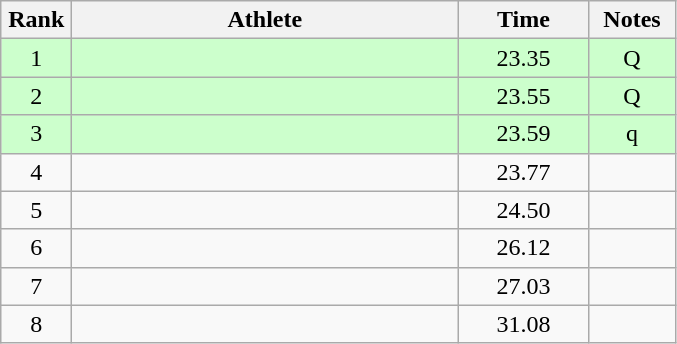<table class="wikitable" style="text-align:center">
<tr>
<th width=40>Rank</th>
<th width=250>Athlete</th>
<th width=80>Time</th>
<th width=50>Notes</th>
</tr>
<tr bgcolor=ccffcc>
<td>1</td>
<td align=left></td>
<td>23.35</td>
<td>Q</td>
</tr>
<tr bgcolor=ccffcc>
<td>2</td>
<td align=left></td>
<td>23.55</td>
<td>Q</td>
</tr>
<tr bgcolor=ccffcc>
<td>3</td>
<td align=left></td>
<td>23.59</td>
<td>q</td>
</tr>
<tr>
<td>4</td>
<td align=left></td>
<td>23.77</td>
<td></td>
</tr>
<tr>
<td>5</td>
<td align=left></td>
<td>24.50</td>
<td></td>
</tr>
<tr>
<td>6</td>
<td align=left></td>
<td>26.12</td>
<td></td>
</tr>
<tr>
<td>7</td>
<td align=left></td>
<td>27.03</td>
<td></td>
</tr>
<tr>
<td>8</td>
<td align=left></td>
<td>31.08</td>
<td></td>
</tr>
</table>
